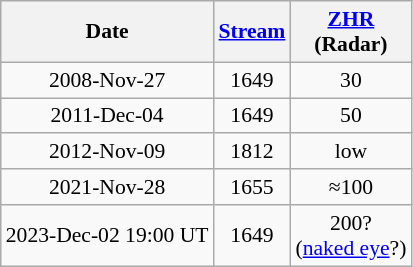<table class="wikitable" style="text-align: center; font-size: 0.9em;">
<tr>
<th>Date</th>
<th><a href='#'>Stream</a></th>
<th><a href='#'>ZHR</a><br>(Radar)</th>
</tr>
<tr>
<td>2008-Nov-27</td>
<td>1649</td>
<td>30</td>
</tr>
<tr>
<td>2011-Dec-04</td>
<td>1649</td>
<td>50</td>
</tr>
<tr>
<td>2012-Nov-09</td>
<td>1812</td>
<td>low</td>
</tr>
<tr>
<td>2021-Nov-28</td>
<td>1655</td>
<td>≈100</td>
</tr>
<tr>
<td>2023-Dec-02 19:00 UT</td>
<td>1649</td>
<td>200?<br>(<a href='#'>naked eye</a>?)</td>
</tr>
</table>
